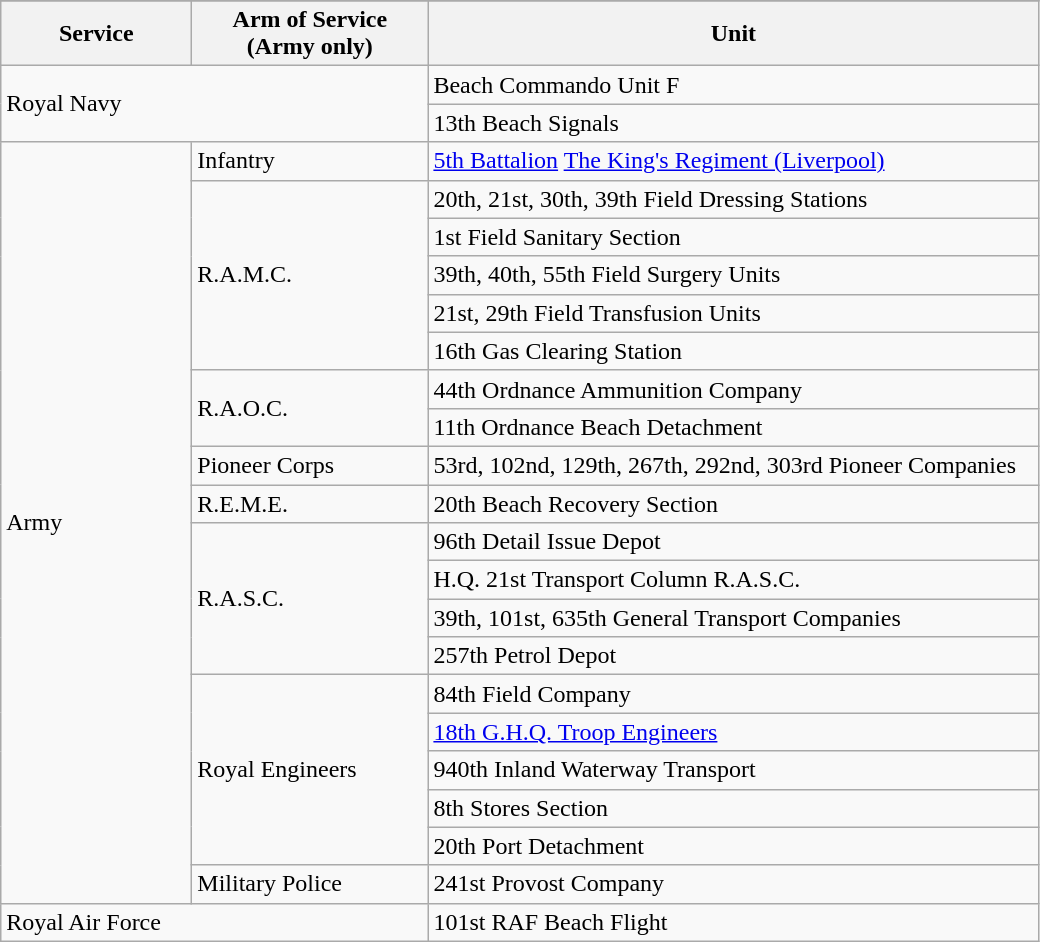<table class="wikitable">
<tr>
</tr>
<tr>
<th scope="col" width="120">Service</th>
<th scope="col" width="150">Arm of Service<br>(Army only)</th>
<th scope="col" width="400">Unit</th>
</tr>
<tr>
<td rowspan="2" colspan="2">Royal Navy</td>
<td>Beach Commando Unit F</td>
</tr>
<tr>
<td>13th Beach Signals</td>
</tr>
<tr>
<td rowspan="20">Army</td>
<td>Infantry</td>
<td><a href='#'>5th Battalion</a> <a href='#'>The King's Regiment (Liverpool)</a></td>
</tr>
<tr>
<td rowspan="5">R.A.M.C.</td>
<td>20th, 21st, 30th, 39th Field Dressing Stations</td>
</tr>
<tr>
<td>1st Field Sanitary Section</td>
</tr>
<tr>
<td>39th, 40th, 55th Field Surgery Units</td>
</tr>
<tr>
<td>21st, 29th Field Transfusion Units</td>
</tr>
<tr>
<td>16th Gas Clearing Station</td>
</tr>
<tr>
<td rowspan="2">R.A.O.C.</td>
<td>44th Ordnance Ammunition Company</td>
</tr>
<tr>
<td>11th Ordnance Beach Detachment</td>
</tr>
<tr>
<td>Pioneer Corps</td>
<td>53rd, 102nd, 129th, 267th, 292nd, 303rd Pioneer Companies</td>
</tr>
<tr>
<td>R.E.M.E.</td>
<td>20th Beach Recovery Section</td>
</tr>
<tr>
<td rowspan="4">R.A.S.C.</td>
<td>96th Detail Issue Depot</td>
</tr>
<tr>
<td>H.Q. 21st Transport Column R.A.S.C.</td>
</tr>
<tr>
<td>39th, 101st, 635th General Transport Companies</td>
</tr>
<tr>
<td>257th Petrol Depot</td>
</tr>
<tr>
<td rowspan="5">Royal Engineers</td>
<td>84th Field Company</td>
</tr>
<tr>
<td><a href='#'>18th G.H.Q. Troop Engineers</a></td>
</tr>
<tr>
<td>940th Inland Waterway Transport</td>
</tr>
<tr>
<td>8th Stores Section</td>
</tr>
<tr>
<td>20th Port Detachment</td>
</tr>
<tr>
<td>Military Police</td>
<td>241st Provost Company</td>
</tr>
<tr>
<td colspan="2">Royal Air Force</td>
<td>101st RAF Beach Flight</td>
</tr>
</table>
